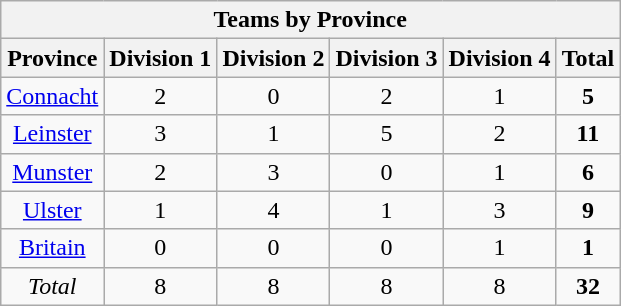<table class="wikitable" style="text-align:center">
<tr>
<th colspan=6>Teams by Province</th>
</tr>
<tr>
<th>Province</th>
<th>Division 1</th>
<th>Division 2</th>
<th>Division 3</th>
<th>Division 4</th>
<th>Total</th>
</tr>
<tr>
<td><a href='#'>Connacht</a></td>
<td>2</td>
<td>0</td>
<td>2</td>
<td>1</td>
<td><strong>5</strong></td>
</tr>
<tr>
<td><a href='#'>Leinster</a></td>
<td>3</td>
<td>1</td>
<td>5</td>
<td>2</td>
<td><strong>11</strong></td>
</tr>
<tr>
<td><a href='#'>Munster</a></td>
<td>2</td>
<td>3</td>
<td>0</td>
<td>1</td>
<td><strong>6</strong></td>
</tr>
<tr>
<td><a href='#'>Ulster</a></td>
<td>1</td>
<td>4</td>
<td>1</td>
<td>3</td>
<td><strong>9</strong></td>
</tr>
<tr>
<td><a href='#'>Britain</a></td>
<td>0</td>
<td>0</td>
<td>0</td>
<td>1</td>
<td><strong>1</strong></td>
</tr>
<tr>
<td><em>Total</em></td>
<td>8</td>
<td>8</td>
<td>8</td>
<td>8</td>
<td><strong>32</strong></td>
</tr>
</table>
